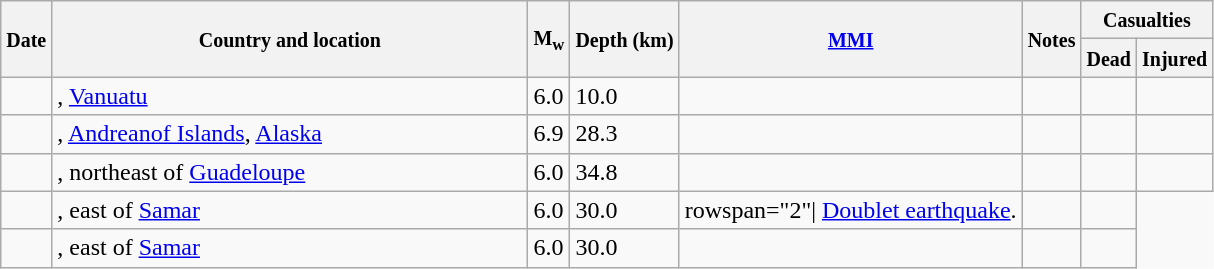<table class="wikitable sortable sort-under" style="border:1px black; margin-left:1em;">
<tr>
<th rowspan="2"><small>Date</small></th>
<th rowspan="2" style="width: 310px"><small>Country and location</small></th>
<th rowspan="2"><small>M<sub>w</sub></small></th>
<th rowspan="2"><small>Depth (km)</small></th>
<th rowspan="2"><small><a href='#'>MMI</a></small></th>
<th rowspan="2" class="unsortable"><small>Notes</small></th>
<th colspan="2"><small>Casualties</small></th>
</tr>
<tr>
<th><small>Dead</small></th>
<th><small>Injured</small></th>
</tr>
<tr>
<td></td>
<td>, <a href='#'>Vanuatu</a></td>
<td>6.0</td>
<td>10.0</td>
<td></td>
<td></td>
<td></td>
<td></td>
</tr>
<tr>
<td></td>
<td>, <a href='#'>Andreanof Islands</a>, <a href='#'>Alaska</a></td>
<td>6.9</td>
<td>28.3</td>
<td></td>
<td></td>
<td></td>
<td></td>
</tr>
<tr>
<td></td>
<td>, northeast of <a href='#'>Guadeloupe</a></td>
<td>6.0</td>
<td>34.8</td>
<td></td>
<td></td>
<td></td>
<td></td>
</tr>
<tr>
<td></td>
<td>, east of <a href='#'>Samar</a></td>
<td>6.0</td>
<td>30.0</td>
<td>rowspan="2"| <a href='#'>Doublet earthquake</a>.</td>
<td></td>
<td></td>
</tr>
<tr>
<td></td>
<td>, east of <a href='#'>Samar</a></td>
<td>6.0</td>
<td>30.0</td>
<td></td>
<td></td>
<td></td>
</tr>
</table>
